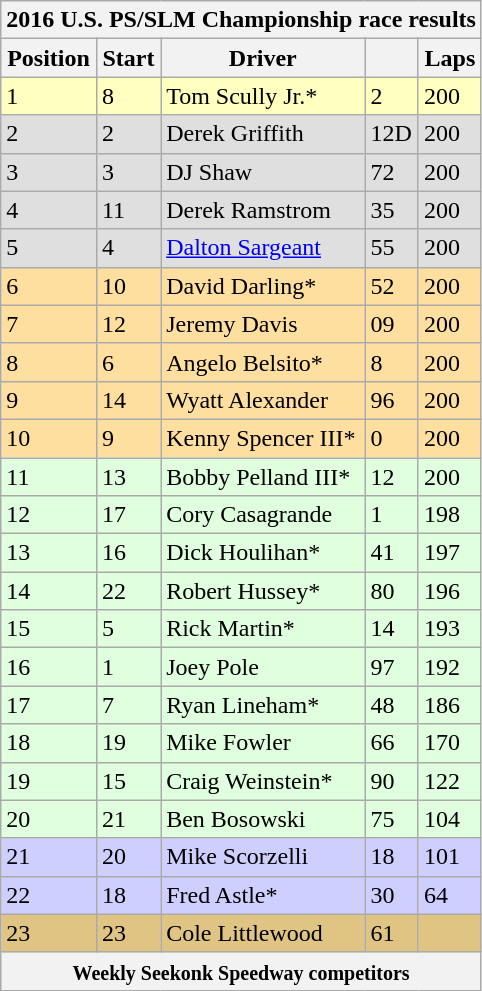<table class="wikitable sortable">
<tr>
<th colspan="5">2016 U.S. PS/SLM Championship race results</th>
</tr>
<tr>
<th>Position</th>
<th>Start</th>
<th>Driver</th>
<th></th>
<th>Laps</th>
</tr>
<tr style="background-color:#FFFFBF">
<td>1</td>
<td>8</td>
<td>Tom Scully Jr.*</td>
<td>2</td>
<td>200</td>
</tr>
<tr style="background-color:#DFDFDF">
<td>2</td>
<td>2</td>
<td>Derek Griffith</td>
<td>12D</td>
<td>200</td>
</tr>
<tr style="background-color:#DFDFDF">
<td>3</td>
<td>3</td>
<td>DJ Shaw</td>
<td>72</td>
<td>200</td>
</tr>
<tr style="background-color:#DFDFDF">
<td>4</td>
<td>11</td>
<td>Derek Ramstrom</td>
<td>35</td>
<td>200</td>
</tr>
<tr style="background-color:#DFDFDF">
<td>5</td>
<td>4</td>
<td><a href='#'>Dalton Sargeant</a></td>
<td>55</td>
<td>200</td>
</tr>
<tr style="background-color:#FFDF9F">
<td>6</td>
<td>10</td>
<td>David Darling*</td>
<td>52</td>
<td>200</td>
</tr>
<tr style="background-color:#FFDF9F">
<td>7</td>
<td>12</td>
<td>Jeremy Davis</td>
<td>09</td>
<td>200</td>
</tr>
<tr style="background-color:#FFDF9F">
<td>8</td>
<td>6</td>
<td>Angelo Belsito*</td>
<td>8</td>
<td>200</td>
</tr>
<tr style="background-color:#FFDF9F">
<td>9</td>
<td>14</td>
<td>Wyatt Alexander</td>
<td>96</td>
<td>200</td>
</tr>
<tr style="background-color:#FFDF9F">
<td>10</td>
<td>9</td>
<td>Kenny Spencer III*</td>
<td>0</td>
<td>200</td>
</tr>
<tr style="background-color:#DFFFDF">
<td>11</td>
<td>13</td>
<td>Bobby Pelland III*</td>
<td>12</td>
<td>200</td>
</tr>
<tr style="background-color:#DFFFDF">
<td>12</td>
<td>17</td>
<td>Cory Casagrande</td>
<td>1</td>
<td>198</td>
</tr>
<tr style="background-color:#DFFFDF">
<td>13</td>
<td>16</td>
<td>Dick Houlihan*</td>
<td>41</td>
<td>197</td>
</tr>
<tr style="background-color:#DFFFDF">
<td>14</td>
<td>22</td>
<td>Robert Hussey*</td>
<td>80</td>
<td>196</td>
</tr>
<tr style="background-color:#DFFFDF">
<td>15</td>
<td>5</td>
<td>Rick Martin*</td>
<td>14</td>
<td>193</td>
</tr>
<tr style="background-color:#DFFFDF">
<td>16</td>
<td>1</td>
<td>Joey Pole</td>
<td>97</td>
<td>192</td>
</tr>
<tr style="background-color:#DFFFDF">
<td>17</td>
<td>7</td>
<td>Ryan Lineham*</td>
<td>48</td>
<td>186</td>
</tr>
<tr style="background-color:#DFFFDF">
<td>18</td>
<td>19</td>
<td>Mike Fowler</td>
<td>66</td>
<td>170</td>
</tr>
<tr style="background-color:#DFFFDF">
<td>19</td>
<td>15</td>
<td>Craig Weinstein*</td>
<td>90</td>
<td>122</td>
</tr>
<tr style="background-color:#DFFFDF">
<td>20</td>
<td>21</td>
<td>Ben Bosowski</td>
<td>75</td>
<td>104</td>
</tr>
<tr style="background-color:#CFCFFF">
<td>21</td>
<td>20</td>
<td>Mike Scorzelli</td>
<td>18</td>
<td>101</td>
</tr>
<tr style="background-color:#CFCFFF">
<td>22</td>
<td>18</td>
<td>Fred Astle*</td>
<td>30</td>
<td>64</td>
</tr>
<tr style="background-color:#DFC484">
<td>23</td>
<td>23</td>
<td>Cole Littlewood</td>
<td>61</td>
<td></td>
</tr>
<tr>
<th colspan="5"><small>Weekly Seekonk Speedway competitors</small></th>
</tr>
</table>
